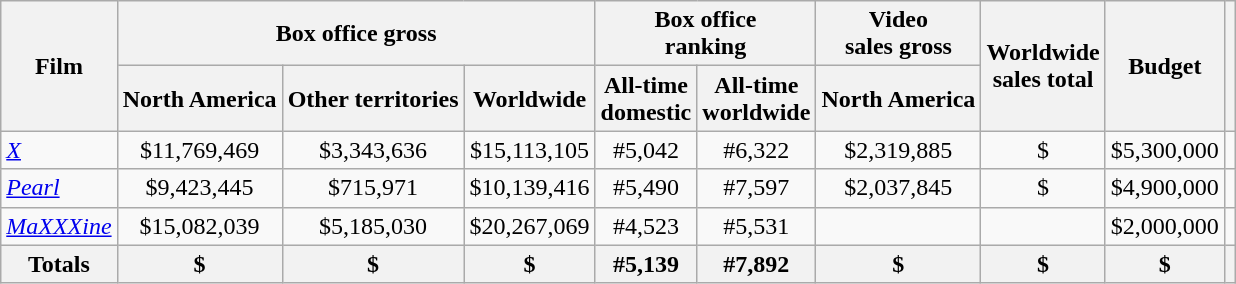<table class="wikitable" border="1" style="text-align: center;">
<tr>
<th scope="col" rowspan="2">Film</th>
<th scope="col" colspan="3">Box office gross</th>
<th scope="col" colspan="2">Box office <br>ranking</th>
<th scope="col">Video <br>sales gross</th>
<th scope="col" rowspan="2">Worldwide <br>sales total</th>
<th scope="col" rowspan="2">Budget</th>
<th scope="col" rowspan="2"></th>
</tr>
<tr>
<th scope="col">North America</th>
<th scope="col">Other territories</th>
<th scope="col">Worldwide</th>
<th scope="col">All-time <br>domestic</th>
<th scope="col">All-time <br>worldwide</th>
<th scope="col">North America</th>
</tr>
<tr>
<td scope="row" style="text-align: left;"><em><a href='#'>X</a></em></td>
<td>$11,769,469</td>
<td>$3,343,636</td>
<td>$15,113,105</td>
<td>#5,042</td>
<td>#6,322</td>
<td>$2,319,885</td>
<td>$</td>
<td>$5,300,000</td>
<td></td>
</tr>
<tr>
<td scope="row" style="text-align: left;"><em><a href='#'>Pearl</a></em></td>
<td>$9,423,445</td>
<td>$715,971</td>
<td>$10,139,416</td>
<td>#5,490</td>
<td>#7,597</td>
<td>$2,037,845</td>
<td>$</td>
<td>$4,900,000</td>
<td></td>
</tr>
<tr>
<td scope="row" style="text-align: left;"><em><a href='#'>MaXXXine</a></em></td>
<td>$15,082,039</td>
<td>$5,185,030</td>
<td>$20,267,069</td>
<td>#4,523</td>
<td>#5,531</td>
<td></td>
<td></td>
<td>$2,000,000</td>
<td></td>
</tr>
<tr>
<th scope="row">Totals</th>
<th>$</th>
<th>$</th>
<th>$</th>
<th>#5,139</th>
<th>#7,892</th>
<th>$</th>
<th>$</th>
<th>$</th>
<th></th>
</tr>
</table>
